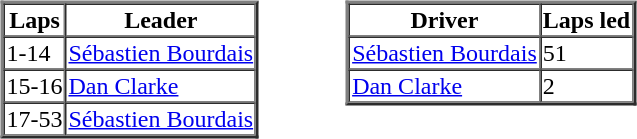<table>
<tr>
<td valign="top"><br><table border=2 cellspacing=0>
<tr>
<th>Laps</th>
<th>Leader</th>
</tr>
<tr>
<td>1-14</td>
<td><a href='#'>Sébastien Bourdais</a></td>
</tr>
<tr>
<td>15-16</td>
<td><a href='#'>Dan Clarke</a></td>
</tr>
<tr>
<td>17-53</td>
<td><a href='#'>Sébastien Bourdais</a></td>
</tr>
</table>
</td>
<td width="50"> </td>
<td valign="top"><br><table border=2 cellspacing=0>
<tr>
<th>Driver</th>
<th>Laps led</th>
</tr>
<tr>
<td><a href='#'>Sébastien Bourdais</a></td>
<td>51</td>
</tr>
<tr>
<td><a href='#'>Dan Clarke</a></td>
<td>2</td>
</tr>
</table>
</td>
</tr>
</table>
